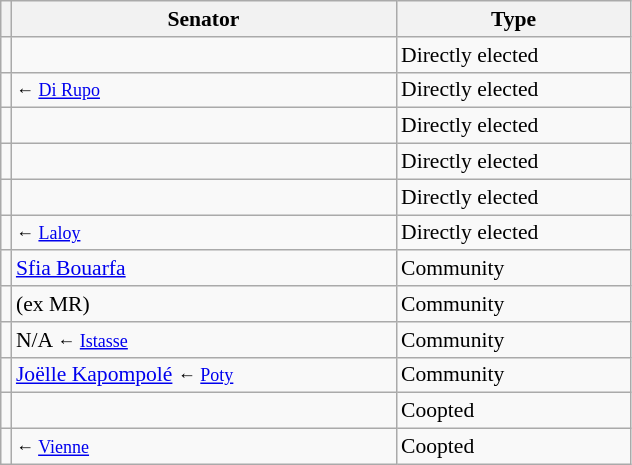<table class="sortable wikitable" style="text-align:left; font-size:90%">
<tr>
<th></th>
<th width="250">Senator</th>
<th width="150">Type</th>
</tr>
<tr>
<td></td>
<td></td>
<td>Directly elected</td>
</tr>
<tr>
<td></td>
<td> <small>← <a href='#'>Di Rupo</a></small></td>
<td>Directly elected</td>
</tr>
<tr>
<td></td>
<td></td>
<td>Directly elected</td>
</tr>
<tr>
<td></td>
<td></td>
<td>Directly elected</td>
</tr>
<tr>
<td></td>
<td></td>
<td>Directly elected</td>
</tr>
<tr>
<td></td>
<td>  <small>← <a href='#'>Laloy</a></small></td>
<td>Directly elected</td>
</tr>
<tr>
<td></td>
<td><a href='#'>Sfia Bouarfa</a></td>
<td>Community</td>
</tr>
<tr>
<td></td>
<td> (ex MR)</td>
<td>Community</td>
</tr>
<tr>
<td></td>
<td>N/A <small>← <a href='#'>Istasse</a></small></td>
<td>Community</td>
</tr>
<tr>
<td></td>
<td><a href='#'>Joëlle Kapompolé</a> <small>← <a href='#'>Poty</a></small></td>
<td>Community</td>
</tr>
<tr>
<td></td>
<td align=left></td>
<td>Coopted</td>
</tr>
<tr>
<td></td>
<td align=left> <small>← <a href='#'>Vienne</a></small></td>
<td>Coopted</td>
</tr>
</table>
